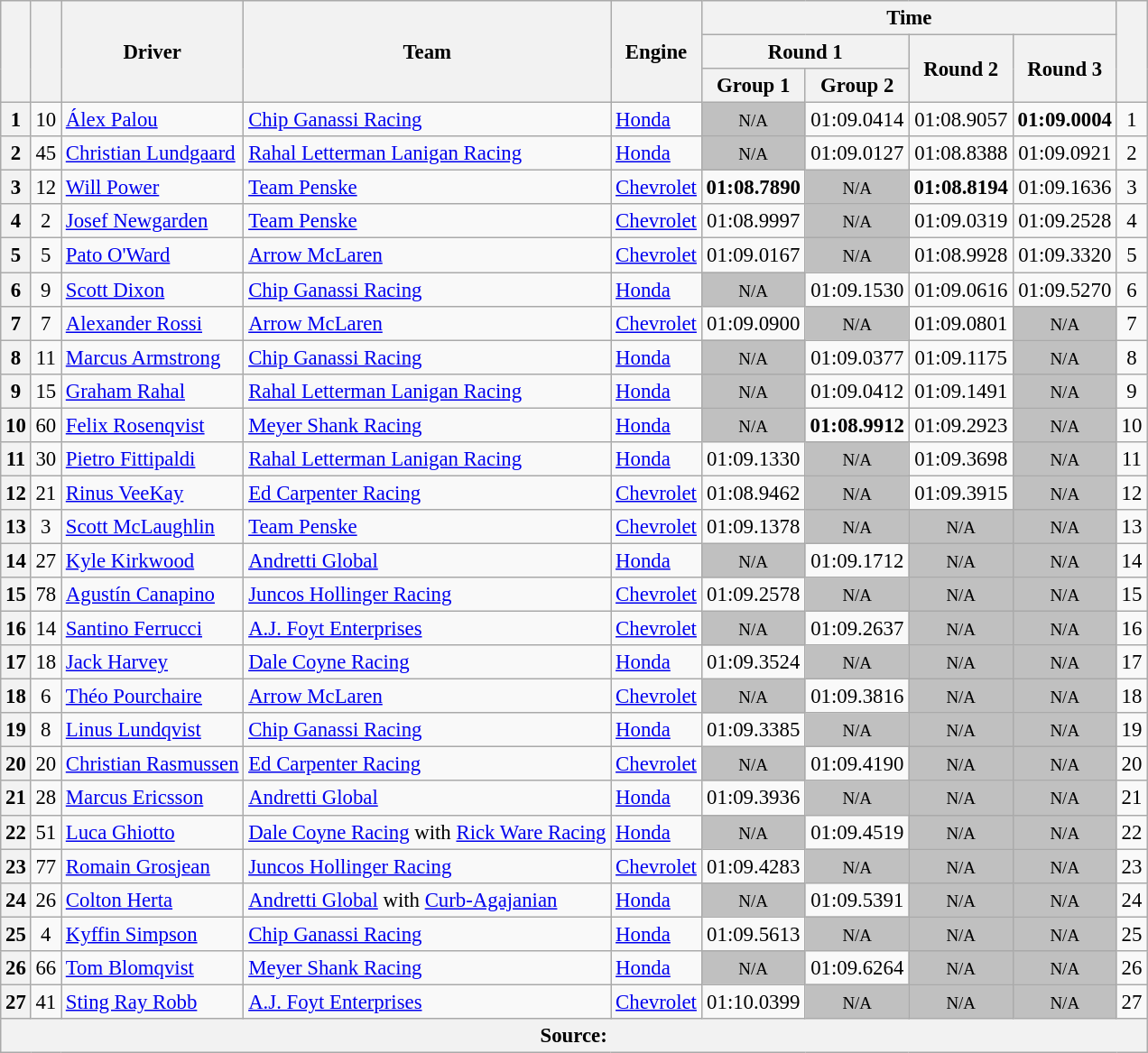<table class="wikitable sortable" style="font-size: 95%;">
<tr>
<th rowspan="3"></th>
<th rowspan="3"></th>
<th rowspan="3">Driver</th>
<th rowspan="3">Team</th>
<th rowspan="3">Engine</th>
<th colspan="4">Time</th>
<th rowspan="3"></th>
</tr>
<tr>
<th scope="col" colspan="2">Round 1</th>
<th scope="col" rowspan="2">Round 2</th>
<th scope="col" rowspan="2">Round 3</th>
</tr>
<tr>
<th scope="col">Group 1</th>
<th scope="col">Group 2</th>
</tr>
<tr>
<th>1</th>
<td align="center">10</td>
<td> <a href='#'>Álex Palou</a> <strong></strong></td>
<td><a href='#'>Chip Ganassi Racing</a></td>
<td><a href='#'>Honda</a></td>
<td style="background: silver" align="center" data-sort-value="2"><small>N/A</small></td>
<td align="center">01:09.0414</td>
<td align="center">01:08.9057</td>
<td align="center"><strong>01:09.0004</strong></td>
<td align="center">1</td>
</tr>
<tr>
<th>2</th>
<td align="center">45</td>
<td> <a href='#'>Christian Lundgaard</a></td>
<td><a href='#'>Rahal Letterman Lanigan Racing</a></td>
<td><a href='#'>Honda</a></td>
<td style="background: silver" align="center" data-sort-value="2"><small>N/A</small></td>
<td align="center">01:09.0127</td>
<td align="center">01:08.8388</td>
<td align="center">01:09.0921</td>
<td align="center">2</td>
</tr>
<tr>
<th>3</th>
<td align="center">12</td>
<td> <a href='#'>Will Power</a> <strong></strong></td>
<td><a href='#'>Team Penske</a></td>
<td><a href='#'>Chevrolet</a></td>
<td align="center"><strong>01:08.7890</strong></td>
<td style="background: silver" align="center" data-sort-value="2"><small>N/A</small></td>
<td align="center"><strong>01:08.8194</strong></td>
<td align="center">01:09.1636</td>
<td align="center">3</td>
</tr>
<tr>
<th>4</th>
<td align="center">2</td>
<td> <a href='#'>Josef Newgarden</a> <strong></strong></td>
<td><a href='#'>Team Penske</a></td>
<td><a href='#'>Chevrolet</a></td>
<td align="center">01:08.9997</td>
<td style="background: silver" align="center" data-sort-value="2"><small>N/A</small></td>
<td align="center">01:09.0319</td>
<td align="center">01:09.2528</td>
<td align="center">4</td>
</tr>
<tr>
<th>5</th>
<td align="center">5</td>
<td> <a href='#'>Pato O'Ward</a></td>
<td><a href='#'>Arrow McLaren</a></td>
<td><a href='#'>Chevrolet</a></td>
<td align="center">01:09.0167</td>
<td style="background: silver" align="center" data-sort-value="2"><small>N/A</small></td>
<td align="center">01:08.9928</td>
<td align="center">01:09.3320</td>
<td align="center">5</td>
</tr>
<tr>
<th>6</th>
<td align="center">9</td>
<td> <a href='#'>Scott Dixon</a> <strong></strong></td>
<td><a href='#'>Chip Ganassi Racing</a></td>
<td><a href='#'>Honda</a></td>
<td style="background: silver" align="center" data-sort-value="2"><small>N/A</small></td>
<td align="center">01:09.1530</td>
<td align="center">01:09.0616</td>
<td align="center">01:09.5270</td>
<td align="center">6</td>
</tr>
<tr>
<th>7</th>
<td align="center">7</td>
<td> <a href='#'>Alexander Rossi</a> <strong></strong></td>
<td><a href='#'>Arrow McLaren</a></td>
<td><a href='#'>Chevrolet</a></td>
<td align="center">01:09.0900</td>
<td style="background: silver" align="center" data-sort-value="2"><small>N/A</small></td>
<td align="center">01:09.0801</td>
<td style="background: silver" align="center" data-sort-value="2"><small>N/A</small></td>
<td align="center">7</td>
</tr>
<tr>
<th>8</th>
<td align="center">11</td>
<td> <a href='#'>Marcus Armstrong</a></td>
<td><a href='#'>Chip Ganassi Racing</a></td>
<td><a href='#'>Honda</a></td>
<td style="background: silver" align="center" data-sort-value="2"><small>N/A</small></td>
<td align="center">01:09.0377</td>
<td align="center">01:09.1175</td>
<td style="background: silver" align="center" data-sort-value="2"><small>N/A</small></td>
<td align="center">8</td>
</tr>
<tr>
<th>9</th>
<td align="center">15</td>
<td> <a href='#'>Graham Rahal</a></td>
<td><a href='#'>Rahal Letterman Lanigan Racing</a></td>
<td><a href='#'>Honda</a></td>
<td style="background: silver" align="center" data-sort-value="2"><small>N/A</small></td>
<td align="center">01:09.0412</td>
<td align="center">01:09.1491</td>
<td style="background: silver" align="center" data-sort-value="2"><small>N/A</small></td>
<td align="center">9</td>
</tr>
<tr>
<th>10</th>
<td align="center">60</td>
<td> <a href='#'>Felix Rosenqvist</a></td>
<td><a href='#'>Meyer Shank Racing</a></td>
<td><a href='#'>Honda</a></td>
<td style="background: silver" align="center" data-sort-value="2"><small>N/A</small></td>
<td align="center"><strong>01:08.9912</strong></td>
<td align="center">01:09.2923</td>
<td style="background: silver" align="center" data-sort-value="2"><small>N/A</small></td>
<td align="center">10</td>
</tr>
<tr>
<th>11</th>
<td align="center">30</td>
<td> <a href='#'>Pietro Fittipaldi</a></td>
<td><a href='#'>Rahal Letterman Lanigan Racing</a></td>
<td><a href='#'>Honda</a></td>
<td align="center">01:09.1330</td>
<td style="background: silver" align="center" data-sort-value="2"><small>N/A</small></td>
<td align="center">01:09.3698</td>
<td style="background: silver" align="center" data-sort-value="2"><small>N/A</small></td>
<td align="center">11</td>
</tr>
<tr>
<th>12</th>
<td align="center">21</td>
<td> <a href='#'>Rinus VeeKay</a> <strong></strong></td>
<td><a href='#'>Ed Carpenter Racing</a></td>
<td><a href='#'>Chevrolet</a></td>
<td align="center">01:08.9462</td>
<td style="background: silver" align="center" data-sort-value="2"><small>N/A</small></td>
<td align="center">01:09.3915</td>
<td style="background: silver" align="center" data-sort-value="2"><small>N/A</small></td>
<td align="center">12</td>
</tr>
<tr>
<th>13</th>
<td align="center">3</td>
<td> <a href='#'>Scott McLaughlin</a></td>
<td><a href='#'>Team Penske</a></td>
<td><a href='#'>Chevrolet</a></td>
<td align="center">01:09.1378</td>
<td style="background: silver" align="center" data-sort-value="2"><small>N/A</small></td>
<td style="background: silver" align="center" data-sort-value="2"><small>N/A</small></td>
<td style="background: silver" align="center" data-sort-value="2"><small>N/A</small></td>
<td align="center">13</td>
</tr>
<tr>
<th>14</th>
<td align="center">27</td>
<td> <a href='#'>Kyle Kirkwood</a></td>
<td><a href='#'>Andretti Global</a></td>
<td><a href='#'>Honda</a></td>
<td style="background: silver" align="center" data-sort-value="2"><small>N/A</small></td>
<td align="center">01:09.1712</td>
<td style="background: silver" align="center" data-sort-value="2"><small>N/A</small></td>
<td style="background: silver" align="center" data-sort-value="2"><small>N/A</small></td>
<td align="center">14</td>
</tr>
<tr>
<th>15</th>
<td align="center">78</td>
<td> <a href='#'>Agustín Canapino</a></td>
<td><a href='#'>Juncos Hollinger Racing</a></td>
<td><a href='#'>Chevrolet</a></td>
<td align="center">01:09.2578</td>
<td style="background: silver" align="center" data-sort-value="2"><small>N/A</small></td>
<td style="background: silver" align="center" data-sort-value="2"><small>N/A</small></td>
<td style="background: silver" align="center" data-sort-value="2"><small>N/A</small></td>
<td align="center">15</td>
</tr>
<tr>
<th>16</th>
<td align="center">14</td>
<td> <a href='#'>Santino Ferrucci</a></td>
<td><a href='#'>A.J. Foyt Enterprises</a></td>
<td><a href='#'>Chevrolet</a></td>
<td style="background: silver" align="center" data-sort-value="2"><small>N/A</small></td>
<td align="center">01:09.2637</td>
<td style="background: silver" align="center" data-sort-value="2"><small>N/A</small></td>
<td style="background: silver" align="center" data-sort-value="2"><small>N/A</small></td>
<td align="center">16</td>
</tr>
<tr>
<th>17</th>
<td align="center">18</td>
<td> <a href='#'>Jack Harvey</a></td>
<td><a href='#'>Dale Coyne Racing</a></td>
<td><a href='#'>Honda</a></td>
<td align="center">01:09.3524</td>
<td style="background: silver" align="center" data-sort-value="2"><small>N/A</small></td>
<td style="background: silver" align="center" data-sort-value="2"><small>N/A</small></td>
<td style="background: silver" align="center" data-sort-value="2"><small>N/A</small></td>
<td align="center">17</td>
</tr>
<tr>
<th>18</th>
<td align="center">6</td>
<td> <a href='#'>Théo Pourchaire</a> <strong></strong></td>
<td><a href='#'>Arrow McLaren</a></td>
<td><a href='#'>Chevrolet</a></td>
<td style="background: silver" align="center" data-sort-value="2"><small>N/A</small></td>
<td align="center">01:09.3816</td>
<td style="background: silver" align="center" data-sort-value="2"><small>N/A</small></td>
<td style="background: silver" align="center" data-sort-value="2"><small>N/A</small></td>
<td align="center">18</td>
</tr>
<tr>
<th>19</th>
<td align="center">8</td>
<td> <a href='#'>Linus Lundqvist</a> <strong></strong></td>
<td><a href='#'>Chip Ganassi Racing</a></td>
<td><a href='#'>Honda</a></td>
<td align="center">01:09.3385</td>
<td style="background: silver" align="center" data-sort-value="2"><small>N/A</small></td>
<td style="background: silver" align="center" data-sort-value="2"><small>N/A</small></td>
<td style="background: silver" align="center" data-sort-value="2"><small>N/A</small></td>
<td align="center">19</td>
</tr>
<tr>
<th>20</th>
<td align="center">20</td>
<td> <a href='#'>Christian Rasmussen</a> <strong></strong></td>
<td><a href='#'>Ed Carpenter Racing</a></td>
<td><a href='#'>Chevrolet</a></td>
<td style="background: silver" align="center" data-sort-value="2"><small>N/A</small></td>
<td align="center">01:09.4190</td>
<td style="background: silver" align="center" data-sort-value="2"><small>N/A</small></td>
<td style="background: silver" align="center" data-sort-value="2"><small>N/A</small></td>
<td align="center">20</td>
</tr>
<tr>
<th>21</th>
<td align="center">28</td>
<td> <a href='#'>Marcus Ericsson</a></td>
<td><a href='#'>Andretti Global</a></td>
<td><a href='#'>Honda</a></td>
<td align="center">01:09.3936</td>
<td style="background: silver" align="center" data-sort-value="2"><small>N/A</small></td>
<td style="background: silver" align="center" data-sort-value="2"><small>N/A</small></td>
<td style="background: silver" align="center" data-sort-value="2"><small>N/A</small></td>
<td align="center">21</td>
</tr>
<tr>
<th>22</th>
<td align="center">51</td>
<td> <a href='#'>Luca Ghiotto</a> <strong></strong></td>
<td><a href='#'>Dale Coyne Racing</a> with <a href='#'>Rick Ware Racing</a></td>
<td><a href='#'>Honda</a></td>
<td style="background: silver" align="center" data-sort-value="2"><small>N/A</small></td>
<td align="center">01:09.4519</td>
<td style="background: silver" align="center" data-sort-value="2"><small>N/A</small></td>
<td style="background: silver" align="center" data-sort-value="2"><small>N/A</small></td>
<td align="center">22</td>
</tr>
<tr>
<th>23</th>
<td align="center">77</td>
<td> <a href='#'>Romain Grosjean</a></td>
<td><a href='#'>Juncos Hollinger Racing</a></td>
<td><a href='#'>Chevrolet</a></td>
<td align="center">01:09.4283</td>
<td style="background: silver" align="center" data-sort-value="2"><small>N/A</small></td>
<td style="background: silver" align="center" data-sort-value="2"><small>N/A</small></td>
<td style="background: silver" align="center" data-sort-value="2"><small>N/A</small></td>
<td align="center">23</td>
</tr>
<tr>
<th>24</th>
<td align="center">26</td>
<td> <a href='#'>Colton Herta</a> <strong></strong></td>
<td><a href='#'>Andretti Global</a> with <a href='#'>Curb-Agajanian</a></td>
<td><a href='#'>Honda</a></td>
<td style="background: silver" align="center" data-sort-value="2"><small>N/A</small></td>
<td align="center">01:09.5391</td>
<td style="background: silver" align="center" data-sort-value="2"><small>N/A</small></td>
<td style="background: silver" align="center" data-sort-value="2"><small>N/A</small></td>
<td align="center">24</td>
</tr>
<tr>
<th>25</th>
<td align="center">4</td>
<td> <a href='#'>Kyffin Simpson</a>  <strong></strong></td>
<td><a href='#'>Chip Ganassi Racing</a></td>
<td><a href='#'>Honda</a></td>
<td align="center">01:09.5613</td>
<td style="background: silver" align="center" data-sort-value="2"><small>N/A</small></td>
<td style="background: silver" align="center" data-sort-value="2"><small>N/A</small></td>
<td style="background: silver" align="center" data-sort-value="2"><small>N/A</small></td>
<td align="center">25</td>
</tr>
<tr>
<th>26</th>
<td align="center">66</td>
<td> <a href='#'>Tom Blomqvist</a> <strong></strong></td>
<td><a href='#'>Meyer Shank Racing</a></td>
<td><a href='#'>Honda</a></td>
<td style="background: silver" align="center" data-sort-value="2"><small>N/A</small></td>
<td align="center">01:09.6264</td>
<td style="background: silver" align="center" data-sort-value="2"><small>N/A</small></td>
<td style="background: silver" align="center" data-sort-value="2"><small>N/A</small></td>
<td align="center">26</td>
</tr>
<tr>
<th>27</th>
<td align="center">41</td>
<td> <a href='#'>Sting Ray Robb</a></td>
<td><a href='#'>A.J. Foyt Enterprises</a></td>
<td><a href='#'>Chevrolet</a></td>
<td align="center">01:10.0399</td>
<td style="background: silver" align="center" data-sort-value="2"><small>N/A</small></td>
<td style="background: silver" align="center" data-sort-value="2"><small>N/A</small></td>
<td style="background: silver" align="center" data-sort-value="2"><small>N/A</small></td>
<td align="center">27</td>
</tr>
<tr class="sortbottom">
<th colspan="10">Source:</th>
</tr>
</table>
